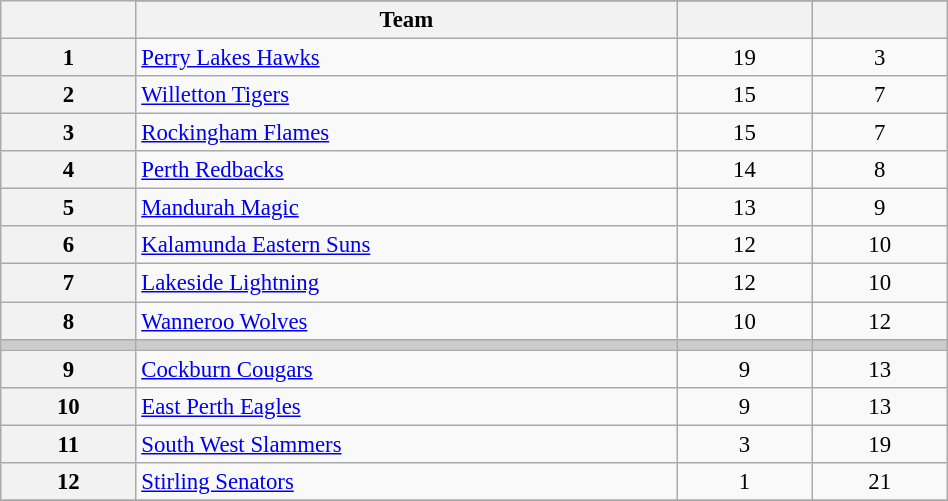<table class="wikitable" width="50%" style="font-size:95%; text-align:center">
<tr>
<th width="5%" rowspan=2></th>
</tr>
<tr>
<th width="20%">Team</th>
<th width="5%"></th>
<th width="5%"></th>
</tr>
<tr>
<th>1</th>
<td align=left><a href='#'>Perry Lakes Hawks</a></td>
<td>19</td>
<td>3</td>
</tr>
<tr>
<th>2</th>
<td align=left><a href='#'>Willetton Tigers</a></td>
<td>15</td>
<td>7</td>
</tr>
<tr>
<th>3</th>
<td align=left><a href='#'>Rockingham Flames</a></td>
<td>15</td>
<td>7</td>
</tr>
<tr>
<th>4</th>
<td align=left><a href='#'>Perth Redbacks</a></td>
<td>14</td>
<td>8</td>
</tr>
<tr>
<th>5</th>
<td align=left><a href='#'>Mandurah Magic</a></td>
<td>13</td>
<td>9</td>
</tr>
<tr>
<th>6</th>
<td align=left><a href='#'>Kalamunda Eastern Suns</a></td>
<td>12</td>
<td>10</td>
</tr>
<tr>
<th>7</th>
<td align=left><a href='#'>Lakeside Lightning</a></td>
<td>12</td>
<td>10</td>
</tr>
<tr>
<th>8</th>
<td align=left><a href='#'>Wanneroo Wolves</a></td>
<td>10</td>
<td>12</td>
</tr>
<tr bgcolor="#cccccc">
<td></td>
<td></td>
<td></td>
<td></td>
</tr>
<tr>
<th>9</th>
<td align=left><a href='#'>Cockburn Cougars</a></td>
<td>9</td>
<td>13</td>
</tr>
<tr>
<th>10</th>
<td align=left><a href='#'>East Perth Eagles</a></td>
<td>9</td>
<td>13</td>
</tr>
<tr>
<th>11</th>
<td align=left><a href='#'>South West Slammers</a></td>
<td>3</td>
<td>19</td>
</tr>
<tr>
<th>12</th>
<td align=left><a href='#'>Stirling Senators</a></td>
<td>1</td>
<td>21</td>
</tr>
<tr>
</tr>
</table>
